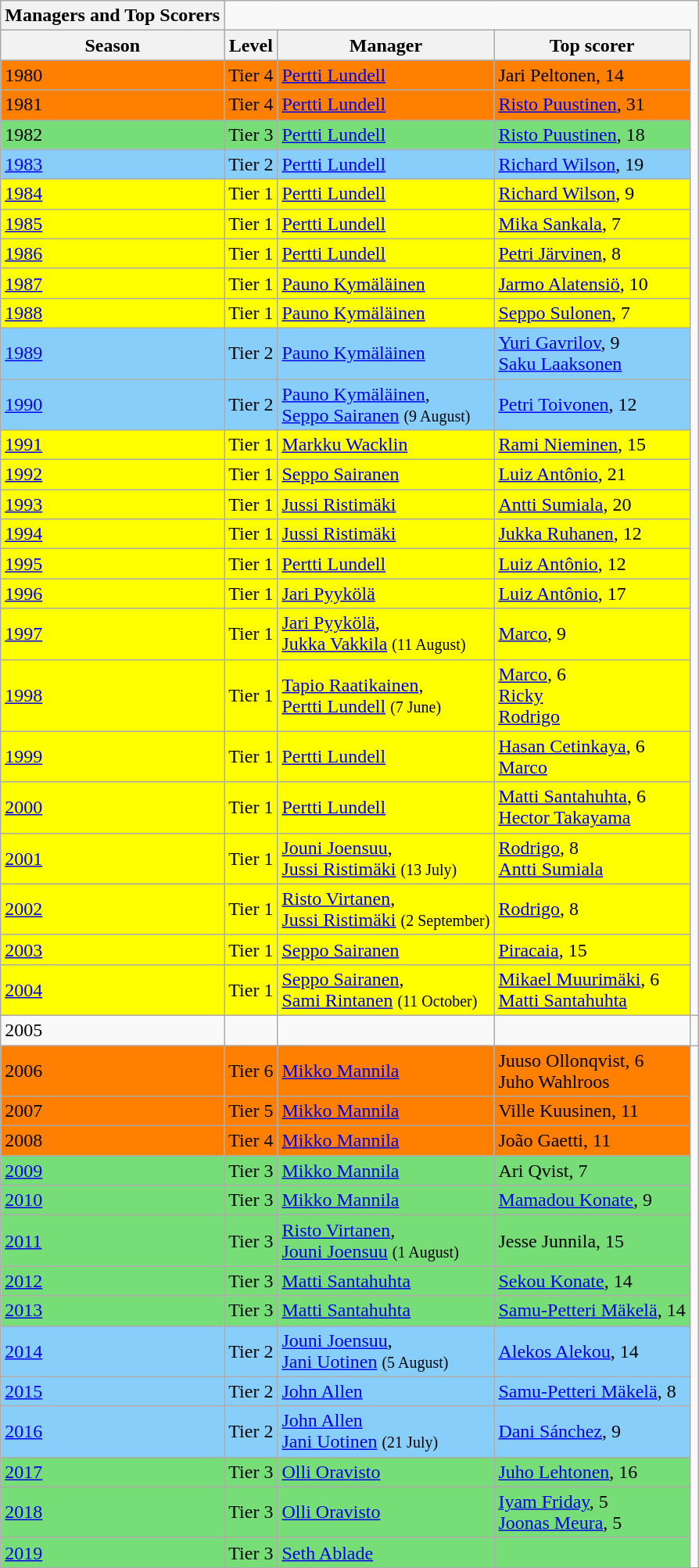<table class="wikitable collapsible collapsed">
<tr>
<th>Managers and Top Scorers</th>
</tr>
<tr style="background:#f0f6fa;">
<th><strong>Season</strong></th>
<th><strong>Level</strong></th>
<th><strong>Manager</strong></th>
<th><strong>Top scorer</strong></th>
</tr>
<tr style="background:#FF7F00;">
<td>1980</td>
<td>Tier 4</td>
<td> <a href='#'>Pertti Lundell</a></td>
<td> Jari Peltonen, 14</td>
</tr>
<tr style="background:#FF7F00;">
<td>1981</td>
<td>Tier 4</td>
<td> <a href='#'>Pertti Lundell</a></td>
<td> <a href='#'>Risto Puustinen</a>, 31</td>
</tr>
<tr style="background:#77DD77;">
<td>1982</td>
<td>Tier 3</td>
<td> <a href='#'>Pertti Lundell</a></td>
<td> <a href='#'>Risto Puustinen</a>, 18</td>
</tr>
<tr style="background:#87CEFA;">
<td><a href='#'>1983</a></td>
<td>Tier 2</td>
<td> <a href='#'>Pertti Lundell</a></td>
<td> <a href='#'>Richard Wilson</a>, 19</td>
</tr>
<tr style="background:#ff0;">
<td><a href='#'>1984</a></td>
<td>Tier 1</td>
<td> <a href='#'>Pertti Lundell</a></td>
<td> <a href='#'>Richard Wilson</a>, 9</td>
</tr>
<tr style="background:#ff0;">
<td><a href='#'>1985</a></td>
<td>Tier 1</td>
<td> <a href='#'>Pertti Lundell</a></td>
<td> <a href='#'>Mika Sankala</a>, 7</td>
</tr>
<tr style="background:#ff0;">
<td><a href='#'>1986</a></td>
<td>Tier 1</td>
<td> <a href='#'>Pertti Lundell</a></td>
<td> <a href='#'>Petri Järvinen</a>, 8</td>
</tr>
<tr style="background:#ff0;">
<td><a href='#'>1987</a></td>
<td>Tier 1</td>
<td> <a href='#'>Pauno Kymäläinen</a></td>
<td> <a href='#'>Jarmo Alatensiö</a>, 10</td>
</tr>
<tr style="background:#ff0;">
<td><a href='#'>1988</a></td>
<td>Tier 1</td>
<td> <a href='#'>Pauno Kymäläinen</a></td>
<td> <a href='#'>Seppo Sulonen</a>, 7</td>
</tr>
<tr style="background:#87CEFA;">
<td><a href='#'>1989</a></td>
<td>Tier 2</td>
<td> <a href='#'>Pauno Kymäläinen</a></td>
<td> <a href='#'>Yuri Gavrilov</a>, 9 <br>  <a href='#'>Saku Laaksonen</a></td>
</tr>
<tr style="background:#87CEFA;">
<td><a href='#'>1990</a></td>
<td>Tier 2</td>
<td> <a href='#'>Pauno Kymäläinen</a>, <br>  <a href='#'>Seppo Sairanen</a> <small>(9 August)</small></td>
<td> <a href='#'>Petri Toivonen</a>, 12</td>
</tr>
<tr style="background:#ff0;">
<td><a href='#'>1991</a></td>
<td>Tier 1</td>
<td> <a href='#'>Markku Wacklin</a></td>
<td> <a href='#'>Rami Nieminen</a>, 15</td>
</tr>
<tr style="background:#ff0;">
<td><a href='#'>1992</a></td>
<td>Tier 1</td>
<td> <a href='#'>Seppo Sairanen</a></td>
<td> <a href='#'>Luiz Antônio</a>, 21</td>
</tr>
<tr style="background:#ff0;">
<td><a href='#'>1993</a></td>
<td>Tier 1</td>
<td> <a href='#'>Jussi Ristimäki</a></td>
<td> <a href='#'>Antti Sumiala</a>, 20</td>
</tr>
<tr style="background:#ff0;">
<td><a href='#'>1994</a></td>
<td>Tier 1</td>
<td> <a href='#'>Jussi Ristimäki</a></td>
<td> <a href='#'>Jukka Ruhanen</a>, 12</td>
</tr>
<tr style="background:#ff0;">
<td><a href='#'>1995</a></td>
<td>Tier 1</td>
<td> <a href='#'>Pertti Lundell</a></td>
<td> <a href='#'>Luiz Antônio</a>, 12</td>
</tr>
<tr style="background:#ff0;">
<td><a href='#'>1996</a></td>
<td>Tier 1</td>
<td> <a href='#'>Jari Pyykölä</a></td>
<td> <a href='#'>Luiz Antônio</a>, 17</td>
</tr>
<tr style="background:#ff0;">
<td><a href='#'>1997</a></td>
<td>Tier 1</td>
<td> <a href='#'>Jari Pyykölä</a>, <br>  <a href='#'>Jukka Vakkila</a> <small>(11 August)</small></td>
<td> <a href='#'>Marco</a>, 9</td>
</tr>
<tr style="background:#ff0;">
<td><a href='#'>1998</a></td>
<td>Tier 1</td>
<td> <a href='#'>Tapio Raatikainen</a>, <br>  <a href='#'>Pertti Lundell</a> <small>(7 June)</small></td>
<td> <a href='#'>Marco</a>, 6 <br>  <a href='#'>Ricky</a> <br>  <a href='#'>Rodrigo</a></td>
</tr>
<tr style="background:#ff0;">
<td><a href='#'>1999</a></td>
<td>Tier 1</td>
<td> <a href='#'>Pertti Lundell</a></td>
<td> <a href='#'>Hasan Cetinkaya</a>, 6 <br>  <a href='#'>Marco</a></td>
</tr>
<tr style="background:#ff0;">
<td><a href='#'>2000</a></td>
<td>Tier 1</td>
<td> <a href='#'>Pertti Lundell</a></td>
<td> <a href='#'>Matti Santahuhta</a>, 6 <br>  <a href='#'>Hector Takayama</a></td>
</tr>
<tr style="background:#ff0;">
<td><a href='#'>2001</a></td>
<td>Tier 1</td>
<td> <a href='#'>Jouni Joensuu</a>, <br>  <a href='#'>Jussi Ristimäki</a> <small>(13 July)</small></td>
<td> <a href='#'>Rodrigo</a>, 8 <br>  <a href='#'>Antti Sumiala</a></td>
</tr>
<tr style="background:#ff0;">
<td><a href='#'>2002</a></td>
<td>Tier 1</td>
<td> <a href='#'>Risto Virtanen</a>, <br>  <a href='#'>Jussi Ristimäki</a> <small>(2 September)</small></td>
<td> <a href='#'>Rodrigo</a>, 8</td>
</tr>
<tr style="background:#ff0;">
<td><a href='#'>2003</a></td>
<td>Tier 1</td>
<td> <a href='#'>Seppo Sairanen</a></td>
<td> <a href='#'>Piracaia</a>, 15</td>
</tr>
<tr style="background:#ff0;">
<td><a href='#'>2004</a></td>
<td>Tier 1</td>
<td> <a href='#'>Seppo Sairanen</a>, <br>  <a href='#'>Sami Rintanen</a> <small>(11 October)</small></td>
<td> <a href='#'>Mikael Muurimäki</a>, 6 <br>  <a href='#'>Matti Santahuhta</a></td>
</tr>
<tr>
<td>2005</td>
<td></td>
<td></td>
<td></td>
<td></td>
</tr>
<tr style="background:#FF7F00;">
<td>2006</td>
<td>Tier 6</td>
<td> <a href='#'>Mikko Mannila</a></td>
<td> Juuso Ollonqvist, 6 <br>  Juho Wahlroos</td>
</tr>
<tr style="background:#FF7F00;">
<td>2007</td>
<td>Tier 5</td>
<td> <a href='#'>Mikko Mannila</a></td>
<td> Ville Kuusinen, 11</td>
</tr>
<tr style="background:#FF7F00;">
<td>2008</td>
<td>Tier 4</td>
<td> <a href='#'>Mikko Mannila</a></td>
<td> João Gaetti, 11</td>
</tr>
<tr style="background:#77DD77;">
<td><a href='#'>2009</a></td>
<td>Tier 3</td>
<td> <a href='#'>Mikko Mannila</a></td>
<td> Ari Qvist, 7</td>
</tr>
<tr style="background:#77DD77;">
<td><a href='#'>2010</a></td>
<td>Tier 3</td>
<td> <a href='#'>Mikko Mannila</a></td>
<td> <a href='#'>Mamadou Konate</a>, 9</td>
</tr>
<tr style="background:#77DD77;">
<td><a href='#'>2011</a></td>
<td>Tier 3</td>
<td> <a href='#'>Risto Virtanen</a>, <br>  <a href='#'>Jouni Joensuu</a> <small>(1 August)</small></td>
<td> Jesse Junnila, 15</td>
</tr>
<tr style="background:#77DD77;">
<td><a href='#'>2012</a></td>
<td>Tier 3</td>
<td> <a href='#'>Matti Santahuhta</a></td>
<td> <a href='#'>Sekou Konate</a>, 14</td>
</tr>
<tr style="background:#77DD77;">
<td><a href='#'>2013</a></td>
<td>Tier 3</td>
<td> <a href='#'>Matti Santahuhta</a></td>
<td> <a href='#'>Samu-Petteri Mäkelä</a>, 14</td>
</tr>
<tr style="background:#87CEFA;">
<td><a href='#'>2014</a></td>
<td>Tier 2</td>
<td> <a href='#'>Jouni Joensuu</a>, <br>  <a href='#'>Jani Uotinen</a> <small>(5 August)</small></td>
<td> <a href='#'>Alekos Alekou</a>, 14</td>
</tr>
<tr style="background:#87CEFA;">
<td><a href='#'>2015</a></td>
<td>Tier 2</td>
<td> <a href='#'>John Allen</a></td>
<td> <a href='#'>Samu-Petteri Mäkelä</a>, 8</td>
</tr>
<tr style="background:#87CEFA;">
<td><a href='#'>2016</a></td>
<td>Tier 2</td>
<td> <a href='#'>John Allen</a> <br>  <a href='#'>Jani Uotinen</a> <small>(21 July)</small></td>
<td> <a href='#'>Dani Sánchez</a>, 9</td>
</tr>
<tr style="background:#77DD77;">
<td><a href='#'>2017</a></td>
<td>Tier 3</td>
<td> <a href='#'>Olli Oravisto</a></td>
<td> <a href='#'>Juho Lehtonen</a>, 16</td>
</tr>
<tr style="background:#77DD77;">
<td><a href='#'>2018</a></td>
<td>Tier 3</td>
<td> <a href='#'>Olli Oravisto</a></td>
<td> <a href='#'>Iyam Friday</a>, 5 <br>  <a href='#'>Joonas Meura</a>, 5</td>
</tr>
<tr style="background:#77DD77;">
<td><a href='#'>2019</a></td>
<td>Tier 3</td>
<td> <a href='#'>Seth Ablade</a></td>
<td></td>
</tr>
</table>
